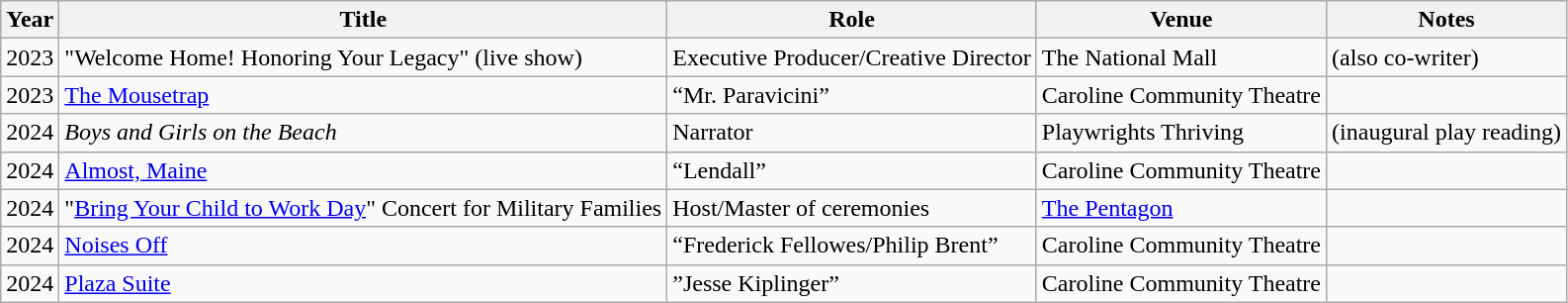<table class="wikitable">
<tr>
<th>Year</th>
<th>Title</th>
<th>Role</th>
<th>Venue</th>
<th>Notes</th>
</tr>
<tr>
<td>2023</td>
<td>"Welcome Home! Honoring Your Legacy" (live show)</td>
<td>Executive Producer/Creative Director</td>
<td>The National Mall</td>
<td>(also co-writer)</td>
</tr>
<tr>
<td>2023</td>
<td><a href='#'>The Mousetrap</a></td>
<td>“Mr. Paravicini”</td>
<td>Caroline Community Theatre</td>
<td></td>
</tr>
<tr>
<td>2024</td>
<td><em>Boys and Girls on the Beach</em></td>
<td>Narrator</td>
<td>Playwrights Thriving</td>
<td>(inaugural play reading)</td>
</tr>
<tr>
<td>2024</td>
<td><a href='#'>Almost, Maine</a></td>
<td>“Lendall”</td>
<td>Caroline Community Theatre</td>
<td></td>
</tr>
<tr>
<td>2024</td>
<td>"<a href='#'>Bring Your Child to Work Day</a>" Concert for Military Families</td>
<td>Host/Master of ceremonies</td>
<td><a href='#'>The Pentagon</a></td>
<td></td>
</tr>
<tr>
<td>2024</td>
<td><a href='#'>Noises Off</a></td>
<td>“Frederick Fellowes/Philip Brent”</td>
<td>Caroline Community Theatre</td>
<td></td>
</tr>
<tr>
<td>2024</td>
<td><a href='#'>Plaza Suite</a></td>
<td>”Jesse Kiplinger”</td>
<td>Caroline Community Theatre</td>
<td></td>
</tr>
</table>
